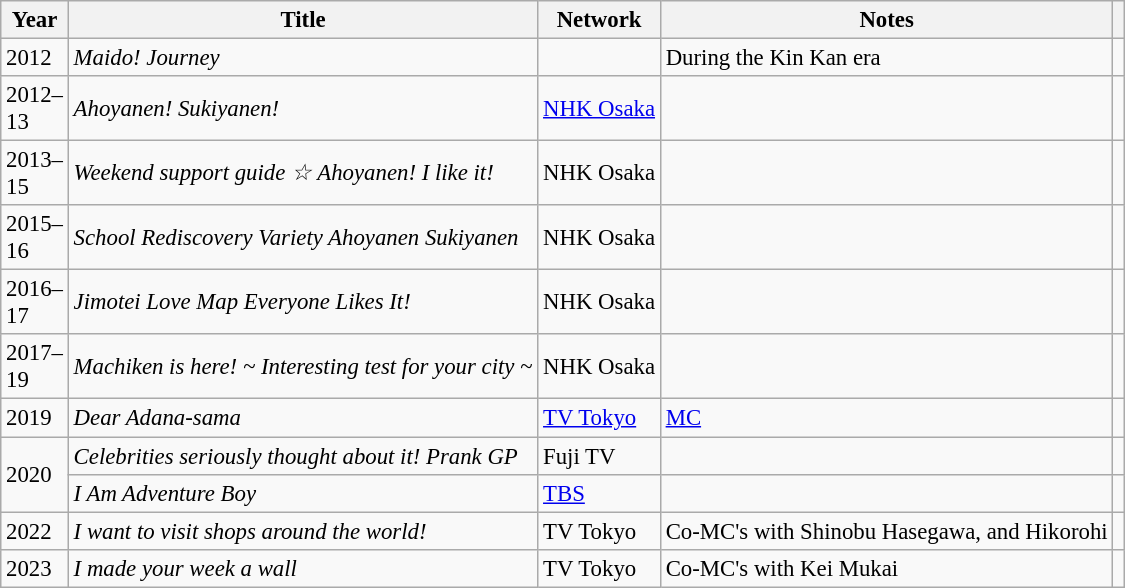<table class="wikitable" style="font-size:95%;">
<tr>
<th width=10>Year</th>
<th>Title</th>
<th>Network</th>
<th>Notes</th>
<th></th>
</tr>
<tr>
<td>2012</td>
<td><em>Maido! Journey</em></td>
<td></td>
<td>During the Kin Kan era</td>
<td></td>
</tr>
<tr>
<td>2012–13</td>
<td><em>Ahoyanen! Sukiyanen!</em></td>
<td><a href='#'>NHK Osaka</a></td>
<td></td>
<td></td>
</tr>
<tr>
<td>2013–15</td>
<td><em>Weekend support guide ☆ Ahoyanen! I like it!</em></td>
<td>NHK Osaka</td>
<td></td>
<td></td>
</tr>
<tr>
<td>2015–16</td>
<td><em>School Rediscovery Variety Ahoyanen Sukiyanen</em></td>
<td>NHK Osaka</td>
<td></td>
<td></td>
</tr>
<tr>
<td>2016–17</td>
<td><em>Jimotei Love Map Everyone Likes It!</em></td>
<td>NHK Osaka</td>
<td></td>
<td></td>
</tr>
<tr>
<td>2017–19</td>
<td><em>Machiken is here! ~ Interesting test for your city ~</em></td>
<td>NHK Osaka</td>
<td></td>
<td></td>
</tr>
<tr>
<td>2019</td>
<td><em>Dear Adana-sama</em></td>
<td><a href='#'>TV Tokyo</a></td>
<td><a href='#'>MC</a></td>
<td></td>
</tr>
<tr>
<td rowspan="2">2020</td>
<td><em>Celebrities seriously thought about it! Prank GP</em></td>
<td>Fuji TV</td>
<td></td>
<td></td>
</tr>
<tr>
<td><em>I Am Adventure Boy</em></td>
<td><a href='#'>TBS</a></td>
<td></td>
<td></td>
</tr>
<tr>
<td>2022</td>
<td><em>I want to visit shops around the world!</em></td>
<td>TV Tokyo</td>
<td>Co-MC's with Shinobu Hasegawa, and Hikorohi</td>
<td></td>
</tr>
<tr>
<td>2023</td>
<td><em>I made your week a wall</em></td>
<td>TV Tokyo</td>
<td>Co-MC's with Kei Mukai</td>
<td></td>
</tr>
</table>
